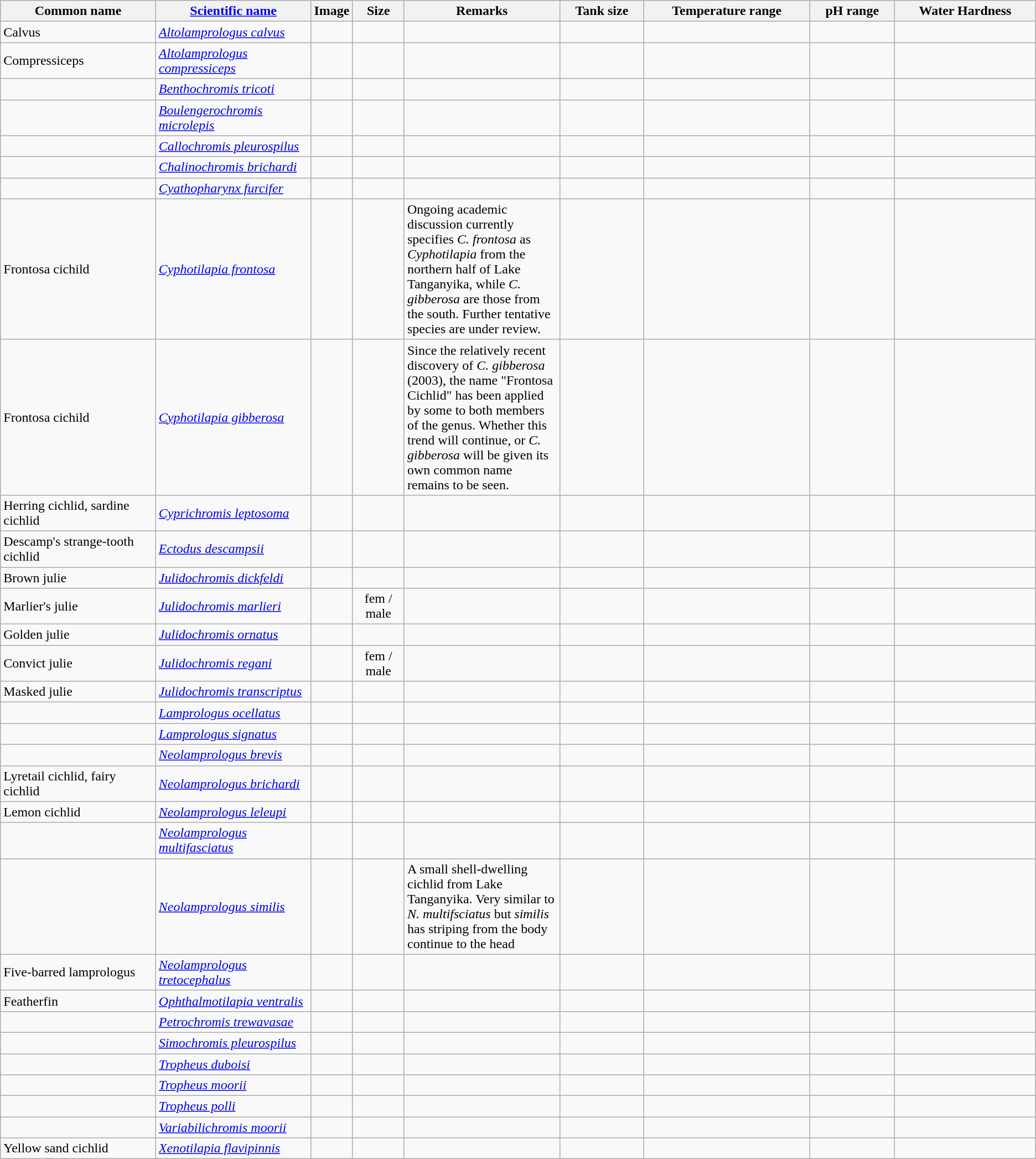<table class="wikitable sortable">
<tr>
<th width="15%">Common name</th>
<th width="15%"><a href='#'>Scientific name</a></th>
<th width="1%">Image</th>
<th width="5%">Size</th>
<th width="15%">Remarks</th>
<th>Tank size</th>
<th class="unsortable">Temperature range</th>
<th class="unsortable">pH range</th>
<th>Water Hardness</th>
</tr>
<tr>
<td>Calvus</td>
<td><em><a href='#'>Altolamprologus calvus</a></em></td>
<td align="center"></td>
<td align="center"></td>
<td></td>
<td></td>
<td></td>
<td></td>
<td></td>
</tr>
<tr>
<td>Compressiceps</td>
<td><em><a href='#'>Altolamprologus compressiceps</a></em></td>
<td align="center"></td>
<td align="center"></td>
<td></td>
<td></td>
<td></td>
<td></td>
<td></td>
</tr>
<tr>
<td></td>
<td><em><a href='#'>Benthochromis tricoti</a></em></td>
<td align="center"></td>
<td align="center"></td>
<td></td>
<td></td>
<td></td>
<td></td>
<td></td>
</tr>
<tr>
<td></td>
<td><em><a href='#'>Boulengerochromis microlepis</a></em></td>
<td></td>
<td align="center"></td>
<td></td>
<td></td>
<td></td>
<td></td>
<td></td>
</tr>
<tr>
<td></td>
<td><em><a href='#'>Callochromis pleurospilus</a></em></td>
<td align="center"></td>
<td align="center"></td>
<td></td>
<td></td>
<td></td>
<td></td>
<td></td>
</tr>
<tr>
<td></td>
<td><em><a href='#'>Chalinochromis brichardi</a></em></td>
<td align="center"></td>
<td align="center"></td>
<td></td>
<td></td>
<td></td>
<td></td>
<td></td>
</tr>
<tr>
<td></td>
<td><em><a href='#'>Cyathopharynx furcifer</a></em></td>
<td align="center"></td>
<td align="center"></td>
<td></td>
<td></td>
<td></td>
<td></td>
<td></td>
</tr>
<tr>
<td>Frontosa cichild</td>
<td><em><a href='#'>Cyphotilapia frontosa</a></em></td>
<td align="center"></td>
<td align="center"></td>
<td>Ongoing academic discussion currently specifies <em>C. frontosa</em> as <em>Cyphotilapia</em> from the northern half of Lake Tanganyika, while <em>C. gibberosa</em> are those from the south.  Further tentative species are under review.</td>
<td></td>
<td></td>
<td></td>
<td></td>
</tr>
<tr>
<td>Frontosa cichild</td>
<td><em><a href='#'>Cyphotilapia gibberosa</a></em></td>
<td></td>
<td align="center"></td>
<td>Since the relatively recent discovery of <em>C. gibberosa</em> (2003), the name "Frontosa Cichlid" has been applied by some to both members of the genus.  Whether this trend will continue, or <em>C. gibberosa</em> will be given its own common name remains to be seen.</td>
<td></td>
<td></td>
<td></td>
<td></td>
</tr>
<tr>
<td>Herring cichlid, sardine cichlid</td>
<td><em><a href='#'>Cyprichromis leptosoma</a></em></td>
<td align="center"></td>
<td align="center"></td>
<td></td>
<td></td>
<td></td>
<td></td>
<td></td>
</tr>
<tr>
<td>Descamp's strange-tooth cichlid</td>
<td><em><a href='#'>Ectodus descampsii</a></em></td>
<td align="center"></td>
<td align="center"></td>
<td></td>
<td></td>
<td></td>
<td></td>
<td></td>
</tr>
<tr>
<td>Brown julie</td>
<td><em><a href='#'>Julidochromis dickfeldi</a></em></td>
<td align="center"></td>
<td align="center"></td>
<td></td>
<td></td>
<td></td>
<td></td>
<td></td>
</tr>
<tr>
<td>Marlier's julie</td>
<td><em><a href='#'>Julidochromis marlieri</a></em></td>
<td align="center"></td>
<td align="center"> fem /  male</td>
<td></td>
<td></td>
<td></td>
<td></td>
<td></td>
</tr>
<tr>
<td>Golden julie</td>
<td><em><a href='#'>Julidochromis ornatus</a></em></td>
<td align="center"></td>
<td align="center"></td>
<td></td>
<td></td>
<td></td>
<td></td>
<td></td>
</tr>
<tr>
<td>Convict julie</td>
<td><em><a href='#'>Julidochromis regani</a></em></td>
<td align="center"></td>
<td align="center"> fem /  male</td>
<td></td>
<td></td>
<td></td>
<td></td>
<td></td>
</tr>
<tr>
<td>Masked julie</td>
<td><em><a href='#'>Julidochromis transcriptus</a></em></td>
<td align="center"></td>
<td align="center"></td>
<td></td>
<td></td>
<td></td>
<td></td>
<td></td>
</tr>
<tr>
<td></td>
<td><em><a href='#'>Lamprologus ocellatus</a></em></td>
<td align="center"></td>
<td align="center"></td>
<td></td>
<td></td>
<td></td>
<td></td>
<td></td>
</tr>
<tr>
<td></td>
<td><em><a href='#'>Lamprologus signatus</a></em></td>
<td align="center"></td>
<td align="center"></td>
<td></td>
<td></td>
<td></td>
<td></td>
<td></td>
</tr>
<tr>
<td></td>
<td><em><a href='#'>Neolamprologus brevis</a></em></td>
<td align="center"></td>
<td align="center"></td>
<td></td>
<td></td>
<td></td>
<td></td>
<td></td>
</tr>
<tr>
<td>Lyretail cichlid, fairy cichlid</td>
<td><em><a href='#'>Neolamprologus brichardi</a></em></td>
<td align="center"></td>
<td align="center"></td>
<td></td>
<td></td>
<td></td>
<td></td>
<td></td>
</tr>
<tr>
<td>Lemon cichlid</td>
<td><em><a href='#'>Neolamprologus leleupi</a></em></td>
<td align="center"></td>
<td align="center"></td>
<td></td>
<td></td>
<td></td>
<td></td>
<td></td>
</tr>
<tr>
<td></td>
<td><em><a href='#'>Neolamprologus multifasciatus</a></em></td>
<td align="center"></td>
<td align="center"></td>
<td></td>
<td></td>
<td></td>
<td></td>
<td></td>
</tr>
<tr>
<td></td>
<td><em><a href='#'>Neolamprologus similis</a></em></td>
<td align="center"></td>
<td align="center"></td>
<td>A small shell-dwelling cichlid from Lake Tanganyika. Very similar to <em>N. multifsciatus</em> but <em>similis</em> has striping from the body continue to the head</td>
<td></td>
<td></td>
<td></td>
<td></td>
</tr>
<tr>
<td>Five-barred lamprologus</td>
<td><em><a href='#'>Neolamprologus tretocephalus</a></em></td>
<td align="center"></td>
<td align="center"></td>
<td></td>
<td></td>
<td></td>
<td></td>
<td></td>
</tr>
<tr>
<td>Featherfin</td>
<td><em><a href='#'>Ophthalmotilapia ventralis</a></em></td>
<td></td>
<td align="center"></td>
<td></td>
<td></td>
<td></td>
<td></td>
<td></td>
</tr>
<tr>
<td></td>
<td><em><a href='#'>Petrochromis trewavasae</a></em></td>
<td></td>
<td align="center"></td>
<td></td>
<td></td>
<td></td>
<td></td>
<td></td>
</tr>
<tr>
<td></td>
<td><em><a href='#'>Simochromis pleurospilus</a></em></td>
<td></td>
<td align="center"></td>
<td></td>
<td></td>
<td></td>
<td></td>
<td></td>
</tr>
<tr>
<td></td>
<td><em><a href='#'>Tropheus duboisi</a></em></td>
<td align="center"></td>
<td align="center"></td>
<td></td>
<td></td>
<td></td>
<td></td>
<td></td>
</tr>
<tr>
<td></td>
<td><em><a href='#'>Tropheus moorii</a></em></td>
<td align="center"></td>
<td align="center"></td>
<td></td>
<td></td>
<td></td>
<td></td>
<td></td>
</tr>
<tr>
<td></td>
<td><em><a href='#'>Tropheus polli</a></em></td>
<td align="center"></td>
<td align="center"></td>
<td></td>
<td></td>
<td></td>
<td></td>
<td></td>
</tr>
<tr>
<td></td>
<td><em><a href='#'>Variabilichromis moorii</a></em></td>
<td align="center"></td>
<td align="center"></td>
<td></td>
<td></td>
<td></td>
<td></td>
<td></td>
</tr>
<tr>
<td>Yellow sand cichlid</td>
<td><em><a href='#'>Xenotilapia flavipinnis</a></em></td>
<td align="center"></td>
<td align="center"></td>
<td></td>
<td></td>
<td></td>
<td></td>
<td></td>
</tr>
</table>
